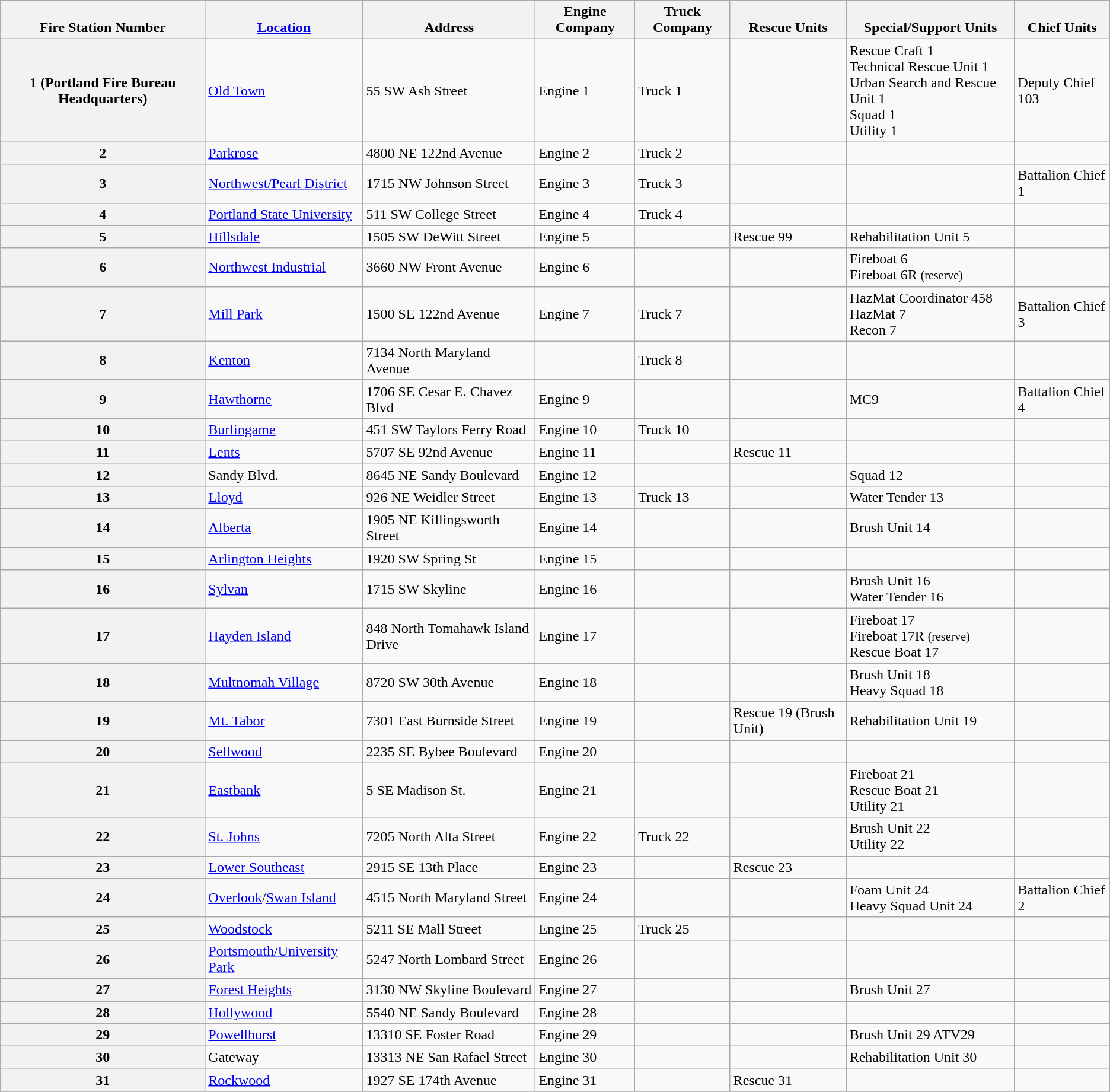<table class=wikitable>
<tr valign=bottom>
<th>Fire Station Number</th>
<th><a href='#'>Location</a></th>
<th>Address</th>
<th>Engine Company</th>
<th>Truck Company</th>
<th>Rescue Units</th>
<th>Special/Support Units</th>
<th>Chief Units</th>
</tr>
<tr>
<th>1 (Portland Fire Bureau Headquarters)</th>
<td><a href='#'>Old Town</a></td>
<td>55 SW Ash Street</td>
<td>Engine 1</td>
<td>Truck 1</td>
<td></td>
<td>Rescue Craft 1<br>Technical Rescue Unit 1<br>Urban Search and Rescue Unit 1<br>Squad 1<br>Utility 1</td>
<td>Deputy Chief 103</td>
</tr>
<tr>
<th>2</th>
<td><a href='#'>Parkrose</a></td>
<td>4800 NE 122nd Avenue</td>
<td>Engine 2</td>
<td>Truck 2</td>
<td></td>
<td></td>
<td></td>
</tr>
<tr>
<th>3</th>
<td><a href='#'>Northwest/Pearl District</a></td>
<td>1715 NW Johnson Street</td>
<td>Engine 3</td>
<td>Truck 3</td>
<td></td>
<td></td>
<td>Battalion Chief 1</td>
</tr>
<tr>
<th>4</th>
<td><a href='#'>Portland State University</a></td>
<td>511 SW College Street</td>
<td>Engine 4</td>
<td>Truck 4</td>
<td></td>
<td></td>
<td></td>
</tr>
<tr>
<th>5</th>
<td><a href='#'>Hillsdale</a></td>
<td>1505 SW DeWitt Street</td>
<td>Engine 5</td>
<td></td>
<td>Rescue 99</td>
<td>Rehabilitation Unit 5</td>
<td></td>
</tr>
<tr>
<th>6</th>
<td><a href='#'>Northwest Industrial</a></td>
<td>3660 NW Front Avenue</td>
<td>Engine 6</td>
<td></td>
<td></td>
<td>Fireboat 6<br>Fireboat 6R <small>(reserve)</small></td>
<td></td>
</tr>
<tr>
<th>7</th>
<td><a href='#'>Mill Park</a></td>
<td>1500 SE 122nd Avenue</td>
<td>Engine 7</td>
<td>Truck 7</td>
<td></td>
<td>HazMat Coordinator 458<br>HazMat 7<br>Recon 7</td>
<td>Battalion Chief 3</td>
</tr>
<tr>
<th>8</th>
<td><a href='#'>Kenton</a></td>
<td>7134 North Maryland Avenue</td>
<td></td>
<td>Truck 8</td>
<td></td>
<td></td>
<td></td>
</tr>
<tr>
<th>9</th>
<td><a href='#'>Hawthorne</a></td>
<td>1706 SE Cesar E. Chavez Blvd</td>
<td>Engine 9</td>
<td></td>
<td></td>
<td>MC9</td>
<td>Battalion Chief 4</td>
</tr>
<tr>
<th>10</th>
<td><a href='#'>Burlingame</a></td>
<td>451 SW Taylors Ferry Road</td>
<td>Engine 10</td>
<td>Truck 10</td>
<td></td>
<td></td>
<td></td>
</tr>
<tr>
<th>11</th>
<td><a href='#'>Lents</a></td>
<td>5707 SE 92nd Avenue</td>
<td>Engine 11</td>
<td></td>
<td>Rescue 11</td>
<td></td>
<td></td>
</tr>
<tr>
<th>12</th>
<td>Sandy Blvd.</td>
<td>8645 NE Sandy Boulevard</td>
<td>Engine 12</td>
<td></td>
<td></td>
<td>Squad 12</td>
<td></td>
</tr>
<tr>
<th>13</th>
<td><a href='#'>Lloyd</a></td>
<td>926 NE Weidler Street</td>
<td>Engine 13</td>
<td>Truck 13</td>
<td></td>
<td>Water Tender 13</td>
<td></td>
</tr>
<tr>
<th>14</th>
<td><a href='#'>Alberta</a></td>
<td>1905 NE Killingsworth Street</td>
<td>Engine 14</td>
<td></td>
<td></td>
<td>Brush Unit 14</td>
<td></td>
</tr>
<tr>
<th>15</th>
<td><a href='#'>Arlington Heights</a></td>
<td>1920 SW Spring St</td>
<td>Engine 15</td>
<td></td>
<td></td>
<td></td>
<td></td>
</tr>
<tr>
<th>16</th>
<td><a href='#'>Sylvan</a></td>
<td>1715 SW Skyline</td>
<td>Engine 16</td>
<td></td>
<td></td>
<td>Brush Unit 16<br>Water Tender 16</td>
<td></td>
</tr>
<tr>
<th>17</th>
<td><a href='#'>Hayden Island</a></td>
<td>848 North Tomahawk Island Drive</td>
<td>Engine 17</td>
<td></td>
<td></td>
<td>Fireboat 17<br>Fireboat 17R <small>(reserve)</small><br>Rescue Boat 17</td>
<td></td>
</tr>
<tr>
<th>18</th>
<td><a href='#'>Multnomah Village</a></td>
<td>8720 SW 30th Avenue</td>
<td>Engine 18</td>
<td></td>
<td></td>
<td>Brush Unit 18<br>Heavy Squad 18</td>
<td></td>
</tr>
<tr>
<th>19</th>
<td><a href='#'>Mt. Tabor</a></td>
<td>7301 East Burnside Street</td>
<td>Engine 19</td>
<td></td>
<td>Rescue 19 (Brush Unit)</td>
<td>Rehabilitation Unit 19</td>
<td></td>
</tr>
<tr>
<th>20</th>
<td><a href='#'>Sellwood</a></td>
<td>2235 SE Bybee Boulevard</td>
<td>Engine 20</td>
<td></td>
<td></td>
<td></td>
<td></td>
</tr>
<tr>
<th>21</th>
<td><a href='#'>Eastbank</a></td>
<td>5 SE Madison St.</td>
<td>Engine 21</td>
<td></td>
<td></td>
<td>Fireboat 21<br>Rescue Boat 21<br>Utility 21</td>
<td></td>
</tr>
<tr>
<th>22</th>
<td><a href='#'>St. Johns</a></td>
<td>7205 North Alta Street</td>
<td>Engine 22</td>
<td>Truck 22</td>
<td></td>
<td>Brush Unit 22<br>Utility 22</td>
<td></td>
</tr>
<tr>
<th>23</th>
<td><a href='#'>Lower Southeast</a></td>
<td>2915 SE 13th Place</td>
<td>Engine 23</td>
<td></td>
<td>Rescue 23</td>
<td></td>
<td></td>
</tr>
<tr>
<th>24</th>
<td><a href='#'>Overlook</a>/<a href='#'>Swan Island</a></td>
<td>4515 North Maryland Street</td>
<td>Engine 24</td>
<td></td>
<td></td>
<td>Foam Unit 24<br>Heavy Squad Unit 24</td>
<td>Battalion Chief 2</td>
</tr>
<tr>
<th>25</th>
<td><a href='#'>Woodstock</a></td>
<td>5211 SE Mall Street</td>
<td>Engine 25</td>
<td>Truck 25</td>
<td></td>
<td></td>
<td></td>
</tr>
<tr>
<th>26</th>
<td><a href='#'>Portsmouth/University Park</a></td>
<td>5247 North Lombard Street</td>
<td>Engine 26</td>
<td></td>
<td></td>
<td></td>
<td></td>
</tr>
<tr>
<th>27</th>
<td><a href='#'>Forest Heights</a></td>
<td>3130 NW Skyline Boulevard</td>
<td>Engine 27</td>
<td></td>
<td></td>
<td>Brush Unit 27</td>
<td></td>
</tr>
<tr>
<th>28</th>
<td><a href='#'>Hollywood</a></td>
<td>5540 NE Sandy Boulevard</td>
<td>Engine 28</td>
<td></td>
<td></td>
<td></td>
<td></td>
</tr>
<tr>
<th>29</th>
<td><a href='#'>Powellhurst</a></td>
<td>13310 SE Foster Road</td>
<td>Engine 29</td>
<td></td>
<td></td>
<td>Brush Unit 29 ATV29</td>
<td></td>
</tr>
<tr>
<th>30</th>
<td>Gateway</td>
<td>13313 NE San Rafael Street</td>
<td>Engine 30</td>
<td></td>
<td></td>
<td>Rehabilitation Unit 30</td>
</tr>
<tr>
<th>31</th>
<td><a href='#'>Rockwood</a></td>
<td>1927 SE 174th Avenue</td>
<td>Engine 31</td>
<td></td>
<td>Rescue 31</td>
<td></td>
<td></td>
</tr>
<tr>
</tr>
</table>
